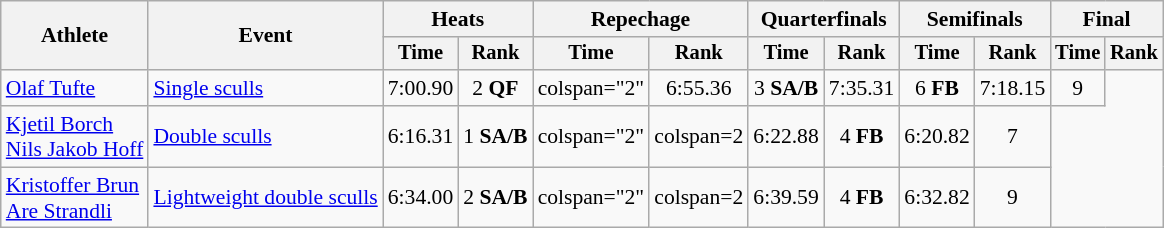<table class="wikitable" style="font-size:90%">
<tr>
<th rowspan="2">Athlete</th>
<th rowspan="2">Event</th>
<th colspan="2">Heats</th>
<th colspan="2">Repechage</th>
<th colspan=2>Quarterfinals</th>
<th colspan="2">Semifinals</th>
<th colspan="2">Final</th>
</tr>
<tr style="font-size:95%">
<th>Time</th>
<th>Rank</th>
<th>Time</th>
<th>Rank</th>
<th>Time</th>
<th>Rank</th>
<th>Time</th>
<th>Rank</th>
<th>Time</th>
<th>Rank</th>
</tr>
<tr align=center>
<td align=left><a href='#'>Olaf Tufte</a></td>
<td align=left><a href='#'>Single sculls</a></td>
<td>7:00.90</td>
<td>2 <strong>QF</strong></td>
<td>colspan="2" </td>
<td>6:55.36</td>
<td>3 <strong>SA/B</strong></td>
<td>7:35.31</td>
<td>6 <strong>FB</strong></td>
<td>7:18.15</td>
<td>9</td>
</tr>
<tr align=center>
<td align=left><a href='#'>Kjetil Borch</a><br><a href='#'>Nils Jakob Hoff</a></td>
<td align=left><a href='#'>Double sculls</a></td>
<td>6:16.31</td>
<td>1 <strong>SA/B</strong></td>
<td>colspan="2" </td>
<td>colspan=2 </td>
<td>6:22.88</td>
<td>4 <strong>FB</strong></td>
<td>6:20.82</td>
<td>7</td>
</tr>
<tr align=center>
<td align=left><a href='#'>Kristoffer Brun</a><br><a href='#'>Are Strandli</a></td>
<td align=left><a href='#'>Lightweight double sculls</a></td>
<td>6:34.00</td>
<td>2 <strong>SA/B</strong></td>
<td>colspan="2" </td>
<td>colspan=2 </td>
<td>6:39.59</td>
<td>4 <strong>FB</strong></td>
<td>6:32.82</td>
<td>9</td>
</tr>
</table>
